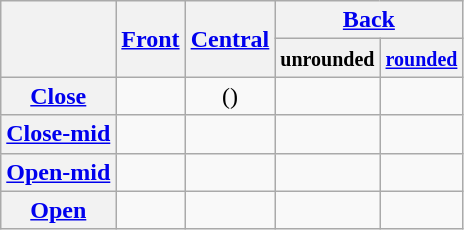<table class="wikitable" style="text-align:center;">
<tr>
<th rowspan="2"></th>
<th rowspan="2"><a href='#'>Front</a></th>
<th rowspan="2"><a href='#'>Central</a></th>
<th colspan="2"><a href='#'>Back</a></th>
</tr>
<tr>
<th><small>unrounded</small></th>
<th><small><a href='#'>rounded</a></small></th>
</tr>
<tr>
<th><a href='#'>Close</a></th>
<td></td>
<td>()</td>
<td></td>
<td></td>
</tr>
<tr>
<th><a href='#'>Close-mid</a></th>
<td></td>
<td></td>
<td></td>
<td></td>
</tr>
<tr>
<th><a href='#'>Open-mid</a></th>
<td></td>
<td></td>
<td></td>
<td></td>
</tr>
<tr>
<th><a href='#'>Open</a></th>
<td></td>
<td></td>
<td></td>
<td></td>
</tr>
</table>
